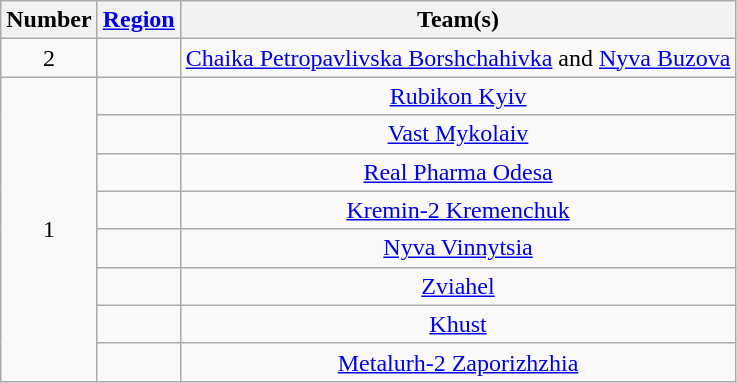<table class="wikitable" style="text-align:center">
<tr>
<th>Number</th>
<th><a href='#'>Region</a></th>
<th>Team(s)</th>
</tr>
<tr>
<td rowspan="1">2</td>
<td align="left"></td>
<td><a href='#'>Chaika Petropavlivska Borshchahivka</a> and <a href='#'>Nyva Buzova</a></td>
</tr>
<tr>
<td rowspan="8">1</td>
<td align="left"></td>
<td><a href='#'>Rubikon Kyiv</a></td>
</tr>
<tr>
<td align="left"></td>
<td><a href='#'>Vast Mykolaiv</a></td>
</tr>
<tr>
<td align="left"></td>
<td><a href='#'>Real Pharma Odesa</a></td>
</tr>
<tr>
<td align="left"></td>
<td><a href='#'>Kremin-2 Kremenchuk</a></td>
</tr>
<tr>
<td align="left"></td>
<td><a href='#'>Nyva Vinnytsia</a></td>
</tr>
<tr>
<td align="left"></td>
<td><a href='#'>Zviahel</a></td>
</tr>
<tr>
<td align="left"></td>
<td><a href='#'>Khust</a></td>
</tr>
<tr>
<td align="left"></td>
<td><a href='#'>Metalurh-2 Zaporizhzhia</a></td>
</tr>
</table>
